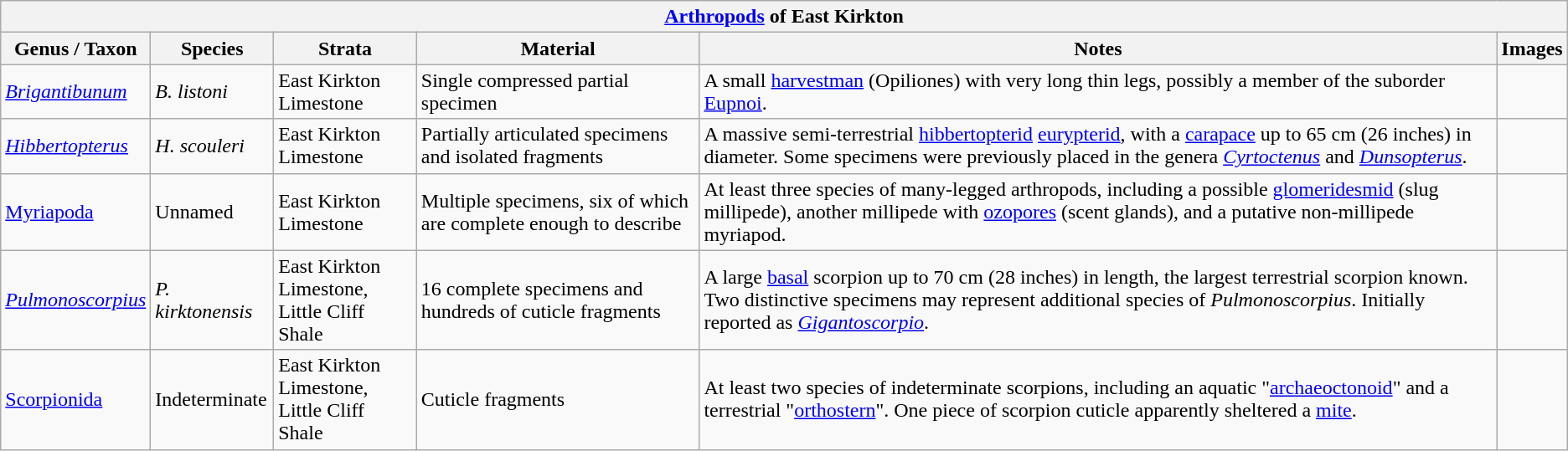<table class="wikitable" align="center">
<tr>
<th colspan="6" align="center"><strong><a href='#'>Arthropods</a> of East Kirkton</strong></th>
</tr>
<tr>
<th>Genus / Taxon</th>
<th>Species</th>
<th>Strata</th>
<th>Material</th>
<th>Notes</th>
<th>Images</th>
</tr>
<tr>
<td><em><a href='#'>Brigantibunum</a></em></td>
<td><em>B. listoni</em></td>
<td>East Kirkton Limestone</td>
<td>Single compressed partial specimen</td>
<td>A small <a href='#'>harvestman</a> (Opiliones) with very long thin legs, possibly a member of the suborder <a href='#'>Eupnoi</a>.</td>
<td></td>
</tr>
<tr>
<td><em><a href='#'>Hibbertopterus</a></em></td>
<td><em>H. scouleri</em></td>
<td>East Kirkton Limestone</td>
<td>Partially articulated specimens and isolated fragments</td>
<td>A massive semi-terrestrial <a href='#'>hibbertopterid</a> <a href='#'>eurypterid</a>, with a <a href='#'>carapace</a> up to 65 cm (26 inches) in diameter. Some specimens were previously placed in the genera <em><a href='#'>Cyrtoctenus</a></em> and <em><a href='#'>Dunsopterus</a></em>.</td>
<td></td>
</tr>
<tr>
<td><a href='#'>Myriapoda</a></td>
<td>Unnamed</td>
<td>East Kirkton Limestone</td>
<td>Multiple specimens, six of which are complete enough to describe</td>
<td>At least three species of many-legged arthropods, including a possible <a href='#'>glomeridesmid</a> (slug millipede), another millipede with <a href='#'>ozopores</a> (scent glands), and a putative non-millipede myriapod.</td>
<td></td>
</tr>
<tr>
<td><em><a href='#'>Pulmonoscorpius</a></em></td>
<td><em>P. kirktonensis</em></td>
<td>East Kirkton Limestone,<br>Little Cliff Shale</td>
<td>16 complete specimens and hundreds of cuticle fragments</td>
<td>A large <a href='#'>basal</a> scorpion up to 70 cm (28 inches) in length, the largest terrestrial scorpion known. Two distinctive specimens may represent additional species of <em>Pulmonoscorpius</em>. Initially reported as <em><a href='#'>Gigantoscorpio</a></em>.</td>
<td></td>
</tr>
<tr>
<td><a href='#'>Scorpionida</a></td>
<td>Indeterminate</td>
<td>East Kirkton Limestone,<br>Little Cliff Shale</td>
<td>Cuticle fragments</td>
<td>At least two species of indeterminate scorpions, including an aquatic "<a href='#'>archaeoctonoid</a>" and a terrestrial "<a href='#'>orthostern</a>". One piece of scorpion cuticle apparently sheltered a <a href='#'>mite</a>.</td>
<td></td>
</tr>
</table>
